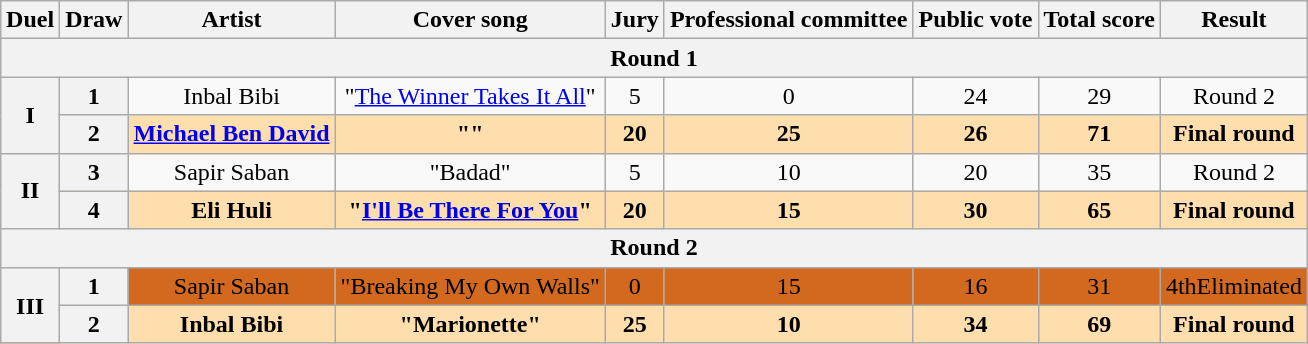<table class="sortable wikitable" style="margin: 1em auto 1em auto; text-align:center">
<tr>
<th scope="row">Duel</th>
<th scope="row">Draw</th>
<th scope="col">Artist</th>
<th scope="row">Cover song</th>
<th scope="row">Jury</th>
<th scope="row">Professional committee</th>
<th scope="row">Public vote</th>
<th scope="row">Total score</th>
<th scope="row">Result</th>
</tr>
<tr>
<th colspan="9">Round 1</th>
</tr>
<tr>
<th rowspan="2">I</th>
<th>1</th>
<td>Inbal Bibi</td>
<td>"<a href='#'>The Winner Takes It All</a>"</td>
<td>5</td>
<td>0</td>
<td>24</td>
<td>29</td>
<td>Round 2</td>
</tr>
<tr style="font-weight:bold; background:navajowhite;">
<th>2</th>
<td><a href='#'>Michael Ben David</a></td>
<td>""</td>
<td>20</td>
<td>25</td>
<td>26</td>
<td>71</td>
<td>Final round</td>
</tr>
<tr>
<th rowspan="2">II</th>
<th>3</th>
<td>Sapir Saban</td>
<td>"Badad"</td>
<td>5</td>
<td>10</td>
<td>20</td>
<td>35</td>
<td>Round 2</td>
</tr>
<tr style="font-weight:bold; background:navajowhite;">
<th>4</th>
<td>Eli Huli</td>
<td>"<a href='#'>I'll Be There For You</a>"</td>
<td>20</td>
<td>15</td>
<td>30</td>
<td>65</td>
<td>Final round</td>
</tr>
<tr>
<th colspan="9">Round 2</th>
</tr>
<tr bgcolor="#D2691E">
<th rowspan="2">III</th>
<th>1</th>
<td>Sapir Saban</td>
<td>"Breaking My Own Walls"</td>
<td>0</td>
<td>15</td>
<td>16</td>
<td>31</td>
<td>4thEliminated</td>
</tr>
<tr style="font-weight:bold; background:navajowhite;">
<th>2</th>
<td>Inbal Bibi</td>
<td>"Marionette"</td>
<td>25</td>
<td>10</td>
<td>34</td>
<td>69</td>
<td>Final round</td>
</tr>
</table>
